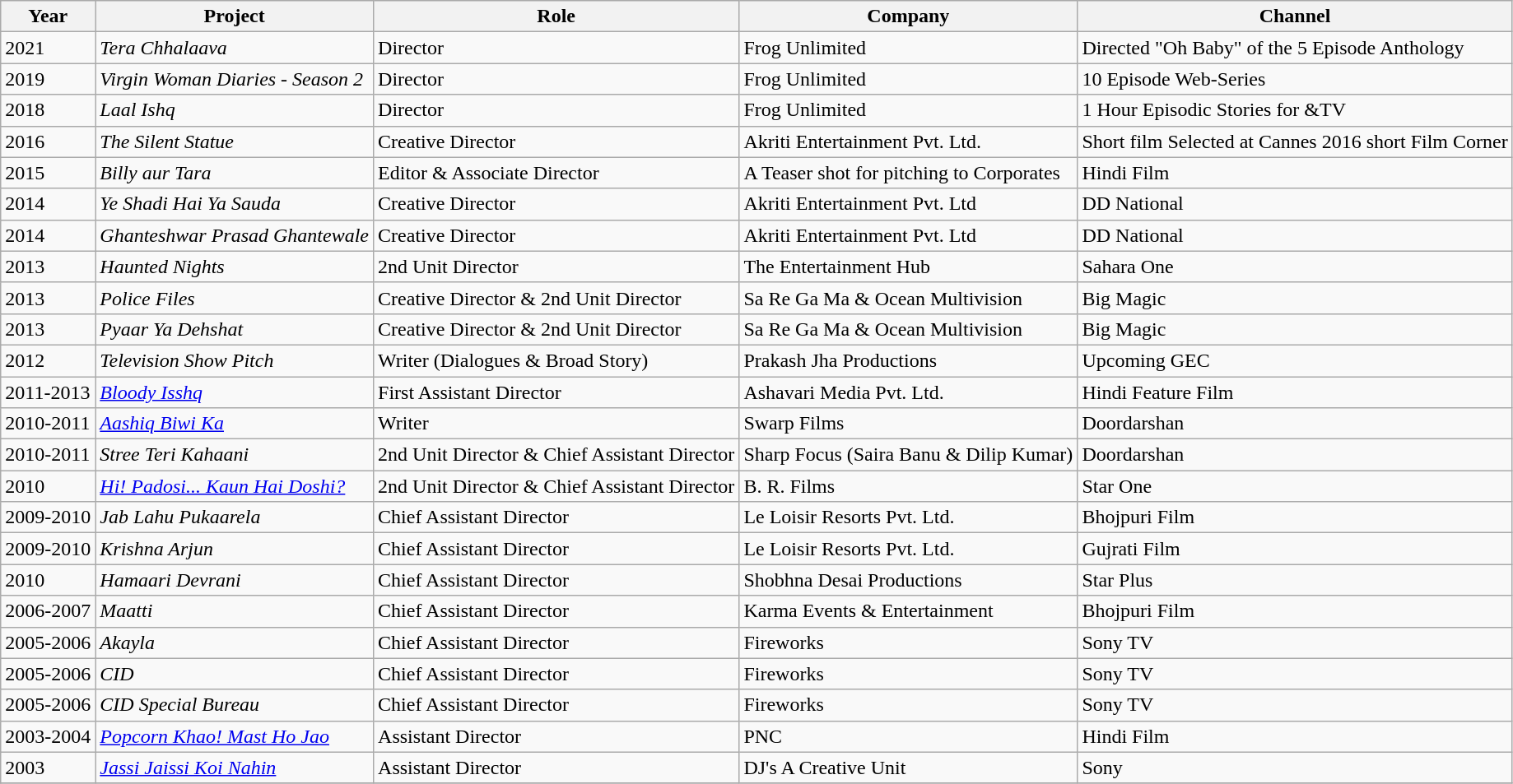<table class="wikitable sortable">
<tr>
<th>Year</th>
<th>Project</th>
<th>Role</th>
<th>Company</th>
<th>Channel</th>
</tr>
<tr>
<td>2021</td>
<td><em>Tera Chhalaava </em></td>
<td>Director</td>
<td>Frog Unlimited</td>
<td>Directed "Oh Baby" of the 5 Episode Anthology</td>
</tr>
<tr>
<td>2019</td>
<td><em>Virgin Woman Diaries - Season 2</em> </td>
<td>Director</td>
<td>Frog Unlimited</td>
<td>10 Episode Web-Series</td>
</tr>
<tr>
<td>2018</td>
<td><em>Laal Ishq</em> </td>
<td>Director</td>
<td>Frog Unlimited</td>
<td>1 Hour Episodic Stories for &TV</td>
</tr>
<tr>
<td>2016</td>
<td><em>The Silent Statue</em> </td>
<td>Creative Director</td>
<td>Akriti Entertainment Pvt. Ltd.</td>
<td>Short film Selected at Cannes 2016 short Film Corner</td>
</tr>
<tr>
<td>2015</td>
<td><em>Billy aur Tara</em></td>
<td>Editor & Associate Director</td>
<td>A Teaser shot for pitching to Corporates</td>
<td>Hindi Film</td>
</tr>
<tr>
<td>2014</td>
<td><em>Ye Shadi Hai Ya Sauda</em></td>
<td>Creative Director</td>
<td>Akriti Entertainment Pvt. Ltd</td>
<td>DD National</td>
</tr>
<tr>
<td>2014</td>
<td><em>Ghanteshwar Prasad Ghantewale</em></td>
<td>Creative Director</td>
<td>Akriti Entertainment Pvt. Ltd</td>
<td>DD National</td>
</tr>
<tr>
<td>2013</td>
<td><em>Haunted Nights</em></td>
<td>2nd Unit Director</td>
<td>The Entertainment Hub</td>
<td>Sahara One</td>
</tr>
<tr>
<td>2013</td>
<td><em>Police Files</em></td>
<td>Creative Director & 2nd Unit Director</td>
<td>Sa Re Ga Ma & Ocean Multivision</td>
<td>Big Magic</td>
</tr>
<tr>
<td>2013</td>
<td><em>Pyaar Ya Dehshat</em></td>
<td>Creative Director & 2nd Unit Director</td>
<td>Sa Re Ga Ma & Ocean Multivision</td>
<td>Big Magic</td>
</tr>
<tr>
<td>2012</td>
<td><em>Television Show Pitch</em></td>
<td>Writer (Dialogues & Broad Story)</td>
<td>Prakash Jha Productions</td>
<td>Upcoming GEC</td>
</tr>
<tr>
<td>2011-2013</td>
<td><em><a href='#'>Bloody Isshq</a></em></td>
<td>First Assistant Director</td>
<td>Ashavari Media Pvt. Ltd.</td>
<td>Hindi Feature Film</td>
</tr>
<tr>
<td>2010-2011</td>
<td><em><a href='#'>Aashiq Biwi Ka</a></em></td>
<td>Writer </td>
<td>Swarp Films</td>
<td>Doordarshan</td>
</tr>
<tr>
<td>2010-2011</td>
<td><em>Stree Teri Kahaani</em></td>
<td>2nd Unit Director & Chief Assistant Director</td>
<td>Sharp Focus (Saira Banu & Dilip Kumar)</td>
<td>Doordarshan</td>
</tr>
<tr>
<td>2010</td>
<td><em><a href='#'>Hi! Padosi... Kaun Hai Doshi?</a></em></td>
<td>2nd Unit Director & Chief Assistant Director</td>
<td>B. R. Films</td>
<td>Star One</td>
</tr>
<tr>
<td>2009-2010</td>
<td><em>Jab Lahu Pukaarela</em></td>
<td>Chief Assistant Director</td>
<td>Le Loisir Resorts Pvt. Ltd.</td>
<td>Bhojpuri Film</td>
</tr>
<tr>
<td>2009-2010</td>
<td><em>Krishna Arjun</em></td>
<td>Chief Assistant Director</td>
<td>Le Loisir Resorts Pvt. Ltd.</td>
<td>Gujrati Film</td>
</tr>
<tr>
<td>2010</td>
<td><em>Hamaari Devrani</em></td>
<td>Chief Assistant Director</td>
<td>Shobhna Desai Productions</td>
<td>Star Plus</td>
</tr>
<tr>
<td>2006-2007</td>
<td><em>Maatti</em></td>
<td>Chief Assistant Director</td>
<td>Karma Events & Entertainment</td>
<td>Bhojpuri Film</td>
</tr>
<tr>
<td>2005-2006</td>
<td><em>Akayla</em></td>
<td>Chief Assistant Director</td>
<td>Fireworks</td>
<td>Sony TV</td>
</tr>
<tr>
<td>2005-2006</td>
<td><em>CID</em></td>
<td>Chief Assistant Director</td>
<td>Fireworks</td>
<td>Sony TV</td>
</tr>
<tr>
<td>2005-2006</td>
<td><em>CID Special Bureau</em></td>
<td>Chief Assistant Director</td>
<td>Fireworks</td>
<td>Sony TV</td>
</tr>
<tr>
<td>2003-2004</td>
<td><em><a href='#'>Popcorn Khao! Mast Ho Jao</a></em> </td>
<td>Assistant Director</td>
<td>PNC</td>
<td>Hindi Film</td>
</tr>
<tr>
<td>2003</td>
<td><em><a href='#'>Jassi Jaissi Koi Nahin</a></em></td>
<td>Assistant Director</td>
<td>DJ's A Creative Unit</td>
<td>Sony</td>
</tr>
<tr>
</tr>
</table>
